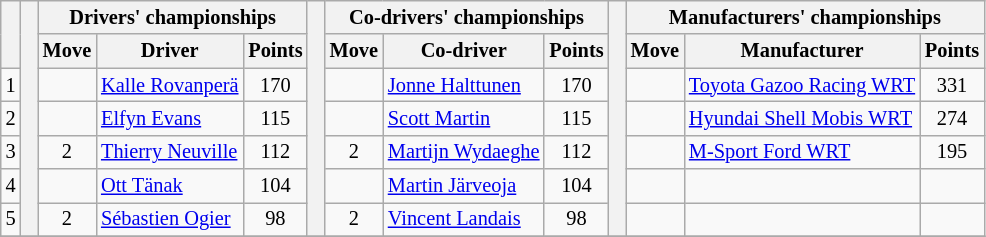<table class="wikitable" style="font-size:85%;">
<tr>
<th rowspan="2"></th>
<th rowspan="7" style="width:5px;"></th>
<th colspan="3">Drivers' championships</th>
<th rowspan="7" style="width:5px;"></th>
<th colspan="3" nowrap>Co-drivers' championships</th>
<th rowspan="7" style="width:5px;"></th>
<th colspan="3" nowrap>Manufacturers' championships</th>
</tr>
<tr>
<th>Move</th>
<th>Driver</th>
<th>Points</th>
<th>Move</th>
<th>Co-driver</th>
<th>Points</th>
<th>Move</th>
<th>Manufacturer</th>
<th>Points</th>
</tr>
<tr>
<td align="center">1</td>
<td align="center"></td>
<td><a href='#'>Kalle Rovanperä</a></td>
<td align="center">170</td>
<td align="center"></td>
<td><a href='#'>Jonne Halttunen</a></td>
<td align="center">170</td>
<td align="center"></td>
<td><a href='#'>Toyota Gazoo Racing WRT</a></td>
<td align="center">331</td>
</tr>
<tr>
<td align="center">2</td>
<td align="center"></td>
<td><a href='#'>Elfyn Evans</a></td>
<td align="center">115</td>
<td align="center"></td>
<td><a href='#'>Scott Martin</a></td>
<td align="center">115</td>
<td align="center"></td>
<td><a href='#'>Hyundai Shell Mobis WRT</a></td>
<td align="center">274</td>
</tr>
<tr>
<td align="center">3</td>
<td align="center"> 2</td>
<td><a href='#'>Thierry Neuville</a></td>
<td align="center">112</td>
<td align="center"> 2</td>
<td><a href='#'>Martijn Wydaeghe</a></td>
<td align="center">112</td>
<td align="center"></td>
<td><a href='#'>M-Sport Ford WRT</a></td>
<td align="center">195</td>
</tr>
<tr>
<td align="center">4</td>
<td align="center"></td>
<td><a href='#'>Ott Tänak</a></td>
<td align="center">104</td>
<td align="center"></td>
<td><a href='#'>Martin Järveoja</a></td>
<td align="center">104</td>
<td></td>
<td></td>
<td></td>
</tr>
<tr>
<td align="center">5</td>
<td align="center"> 2</td>
<td><a href='#'>Sébastien Ogier</a></td>
<td align="center">98</td>
<td align="center"> 2</td>
<td><a href='#'>Vincent Landais</a></td>
<td align="center">98</td>
<td></td>
<td></td>
<td></td>
</tr>
<tr>
</tr>
</table>
